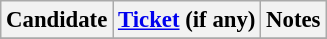<table class="wikitable" style="font-size: 95%">
<tr>
<th>Candidate</th>
<th><a href='#'>Ticket</a> (if any)</th>
<th>Notes</th>
</tr>
<tr>
</tr>
</table>
